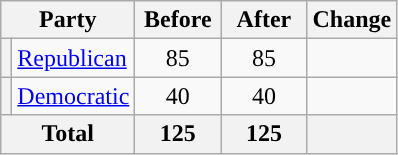<table class="wikitable">
<tr>
<th colspan=2>Party</th>
<th style="width:50px">Before</th>
<th style="width:50px">After</th>
<th style="width:50px">Change</th>
</tr>
<tr>
<th style="background:"></th>
<td><a href='#'>Republican</a></td>
<td style="text-align:center;">85</td>
<td style="text-align:center;">85</td>
<td style="text-align:center;"></td>
</tr>
<tr>
<th style="background:"></th>
<td><a href='#'>Democratic</a></td>
<td style="text-align:center;">40</td>
<td style="text-align:center;">40</td>
<td style="text-align:center;"></td>
</tr>
<tr>
<th colspan=2>Total</th>
<th>125</th>
<th>125</th>
<th></th>
</tr>
</table>
